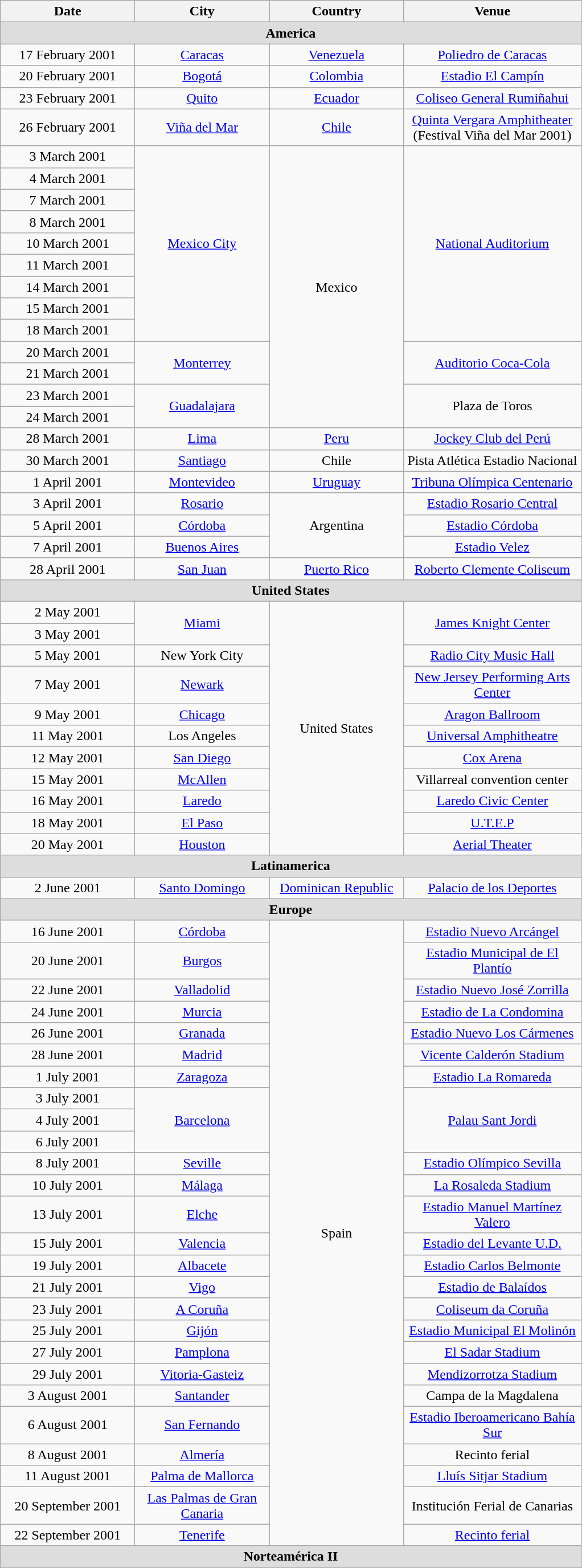<table class="wikitable" style="text-align:center;">
<tr>
<th width="150">Date</th>
<th width="150">City</th>
<th width="150">Country</th>
<th width="200">Venue</th>
</tr>
<tr bgcolor="#DDDDDD">
<td colspan=4><strong>America</strong></td>
</tr>
<tr>
<td>17 February 2001</td>
<td><a href='#'>Caracas</a></td>
<td><a href='#'>Venezuela</a></td>
<td><a href='#'>Poliedro de Caracas</a></td>
</tr>
<tr>
<td>20 February 2001</td>
<td><a href='#'>Bogotá</a></td>
<td><a href='#'>Colombia</a></td>
<td><a href='#'>Estadio El Campín</a></td>
</tr>
<tr>
<td>23 February 2001</td>
<td><a href='#'>Quito</a></td>
<td><a href='#'>Ecuador</a></td>
<td><a href='#'>Coliseo General Rumiñahui</a></td>
</tr>
<tr>
<td>26 February 2001</td>
<td><a href='#'>Viña del Mar</a></td>
<td><a href='#'>Chile</a></td>
<td><a href='#'>Quinta Vergara Amphitheater</a> (Festival Viña del Mar 2001)</td>
</tr>
<tr>
<td>3 March 2001</td>
<td rowspan="9"><a href='#'>Mexico City</a></td>
<td rowspan="13">Mexico</td>
<td rowspan="9"><a href='#'>National Auditorium</a></td>
</tr>
<tr>
<td>4 March 2001</td>
</tr>
<tr>
<td>7 March 2001</td>
</tr>
<tr>
<td>8 March 2001</td>
</tr>
<tr>
<td>10 March 2001</td>
</tr>
<tr>
<td>11 March 2001</td>
</tr>
<tr>
<td>14 March 2001</td>
</tr>
<tr>
<td>15 March 2001</td>
</tr>
<tr>
<td>18 March 2001</td>
</tr>
<tr>
<td>20 March 2001</td>
<td rowspan="2"><a href='#'>Monterrey</a></td>
<td rowspan="2"><a href='#'>Auditorio Coca-Cola</a></td>
</tr>
<tr>
<td>21 March 2001</td>
</tr>
<tr>
<td>23 March 2001</td>
<td rowspan="2"><a href='#'>Guadalajara</a></td>
<td rowspan="2">Plaza de Toros</td>
</tr>
<tr>
<td>24 March 2001</td>
</tr>
<tr>
<td>28 March 2001</td>
<td><a href='#'>Lima</a></td>
<td><a href='#'>Peru</a></td>
<td><a href='#'>Jockey Club del Perú</a></td>
</tr>
<tr>
<td>30 March 2001</td>
<td><a href='#'>Santiago</a></td>
<td>Chile</td>
<td>Pista Atlética Estadio Nacional</td>
</tr>
<tr>
<td>1 April 2001</td>
<td><a href='#'>Montevideo</a></td>
<td><a href='#'>Uruguay</a></td>
<td><a href='#'>Tribuna Olímpica Centenario</a></td>
</tr>
<tr>
<td>3 April 2001</td>
<td><a href='#'>Rosario</a></td>
<td rowspan="3">Argentina</td>
<td><a href='#'>Estadio Rosario Central</a></td>
</tr>
<tr>
<td>5 April 2001</td>
<td><a href='#'>Córdoba</a></td>
<td><a href='#'>Estadio Córdoba</a></td>
</tr>
<tr>
<td>7 April 2001</td>
<td><a href='#'>Buenos Aires</a></td>
<td><a href='#'>Estadio Velez</a></td>
</tr>
<tr>
<td>28 April 2001</td>
<td><a href='#'>San Juan</a></td>
<td><a href='#'>Puerto Rico</a></td>
<td><a href='#'>Roberto Clemente Coliseum</a></td>
</tr>
<tr bgcolor="#DDDDDD">
<td colspan=4><strong>United States</strong></td>
</tr>
<tr>
<td>2 May 2001</td>
<td rowspan="2"><a href='#'>Miami</a></td>
<td rowspan="11">United States</td>
<td rowspan="2"><a href='#'>James Knight Center</a></td>
</tr>
<tr>
<td>3 May 2001</td>
</tr>
<tr>
<td>5 May 2001</td>
<td>New York City</td>
<td><a href='#'>Radio City Music Hall</a></td>
</tr>
<tr>
<td>7 May 2001</td>
<td><a href='#'>Newark</a></td>
<td><a href='#'>New Jersey Performing Arts Center</a></td>
</tr>
<tr>
<td>9 May 2001</td>
<td><a href='#'>Chicago</a></td>
<td><a href='#'>Aragon Ballroom</a></td>
</tr>
<tr>
<td>11 May 2001</td>
<td>Los Angeles</td>
<td><a href='#'>Universal Amphitheatre</a></td>
</tr>
<tr>
<td>12 May 2001</td>
<td><a href='#'>San Diego</a></td>
<td><a href='#'>Cox Arena</a></td>
</tr>
<tr>
<td>15 May 2001</td>
<td><a href='#'>McAllen</a></td>
<td>Villarreal convention center</td>
</tr>
<tr>
<td>16 May 2001</td>
<td><a href='#'>Laredo</a></td>
<td><a href='#'>Laredo Civic Center</a></td>
</tr>
<tr>
<td>18 May 2001</td>
<td><a href='#'>El Paso</a></td>
<td><a href='#'>U.T.E.P</a></td>
</tr>
<tr>
<td>20 May 2001</td>
<td><a href='#'>Houston</a></td>
<td><a href='#'>Aerial Theater</a></td>
</tr>
<tr bgcolor="#DDDDDD">
<td colspan=4><strong>Latinamerica</strong></td>
</tr>
<tr>
<td>2 June 2001</td>
<td><a href='#'>Santo Domingo</a></td>
<td><a href='#'>Dominican Republic</a></td>
<td><a href='#'>Palacio de los Deportes</a></td>
</tr>
<tr bgcolor="#DDDDDD">
<td colspan=4><strong>Europe </strong></td>
</tr>
<tr>
<td>16 June 2001</td>
<td><a href='#'>Córdoba</a></td>
<td rowspan="26">Spain</td>
<td><a href='#'>Estadio Nuevo Arcángel</a></td>
</tr>
<tr>
<td>20 June 2001</td>
<td><a href='#'>Burgos</a></td>
<td><a href='#'>Estadio Municipal de El Plantío</a></td>
</tr>
<tr>
<td>22 June 2001</td>
<td><a href='#'>Valladolid</a></td>
<td><a href='#'>Estadio Nuevo José Zorrilla</a></td>
</tr>
<tr>
<td>24 June 2001</td>
<td><a href='#'>Murcia</a></td>
<td><a href='#'>Estadio de La Condomina</a></td>
</tr>
<tr>
<td>26 June 2001</td>
<td><a href='#'>Granada</a></td>
<td><a href='#'>Estadio Nuevo Los Cármenes</a></td>
</tr>
<tr>
<td>28 June 2001</td>
<td><a href='#'>Madrid</a></td>
<td><a href='#'>Vicente Calderón Stadium</a></td>
</tr>
<tr>
<td>1 July 2001</td>
<td><a href='#'>Zaragoza</a></td>
<td><a href='#'>Estadio La Romareda</a></td>
</tr>
<tr>
<td>3 July 2001</td>
<td rowspan="3"><a href='#'>Barcelona</a></td>
<td rowspan="3"><a href='#'>Palau Sant Jordi</a></td>
</tr>
<tr>
<td>4 July 2001</td>
</tr>
<tr>
<td>6 July 2001</td>
</tr>
<tr>
<td>8 July 2001</td>
<td><a href='#'>Seville</a></td>
<td><a href='#'>Estadio Olímpico Sevilla</a></td>
</tr>
<tr>
<td>10 July 2001</td>
<td><a href='#'>Málaga</a></td>
<td><a href='#'>La Rosaleda Stadium</a></td>
</tr>
<tr>
<td>13 July 2001</td>
<td><a href='#'>Elche</a></td>
<td><a href='#'>Estadio Manuel Martínez Valero</a></td>
</tr>
<tr>
<td>15 July 2001</td>
<td><a href='#'>Valencia</a></td>
<td><a href='#'>Estadio del Levante U.D.</a></td>
</tr>
<tr>
<td>19 July 2001</td>
<td><a href='#'>Albacete</a></td>
<td><a href='#'>Estadio Carlos Belmonte</a></td>
</tr>
<tr>
<td>21 July 2001</td>
<td><a href='#'>Vigo</a></td>
<td><a href='#'>Estadio de Balaídos</a></td>
</tr>
<tr>
<td>23 July 2001</td>
<td><a href='#'>A Coruña</a></td>
<td><a href='#'>Coliseum da Coruña</a></td>
</tr>
<tr>
<td>25 July 2001</td>
<td><a href='#'>Gijón</a></td>
<td><a href='#'>Estadio Municipal El Molinón</a></td>
</tr>
<tr>
<td>27 July 2001</td>
<td><a href='#'>Pamplona</a></td>
<td><a href='#'>El Sadar Stadium</a></td>
</tr>
<tr>
<td>29 July 2001</td>
<td><a href='#'>Vitoria-Gasteiz</a></td>
<td><a href='#'>Mendizorrotza Stadium</a></td>
</tr>
<tr>
<td>3 August 2001</td>
<td><a href='#'>Santander</a></td>
<td>Campa de la Magdalena</td>
</tr>
<tr>
<td>6 August 2001</td>
<td><a href='#'>San Fernando</a></td>
<td><a href='#'>Estadio Iberoamericano Bahía Sur</a></td>
</tr>
<tr>
<td>8 August 2001</td>
<td><a href='#'>Almería</a></td>
<td>Recinto ferial</td>
</tr>
<tr>
<td>11 August 2001</td>
<td><a href='#'>Palma de Mallorca</a></td>
<td><a href='#'>Lluís Sitjar Stadium</a></td>
</tr>
<tr>
<td>20 September 2001</td>
<td><a href='#'>Las Palmas de Gran Canaria</a></td>
<td>Institución Ferial de Canarias</td>
</tr>
<tr>
<td>22 September 2001</td>
<td><a href='#'>Tenerife</a></td>
<td><a href='#'>Recinto ferial</a></td>
</tr>
<tr bgcolor="#DDDDDD">
<td colspan=4><strong>Norteamérica II</strong></td>
</tr>
<tr>
</tr>
</table>
